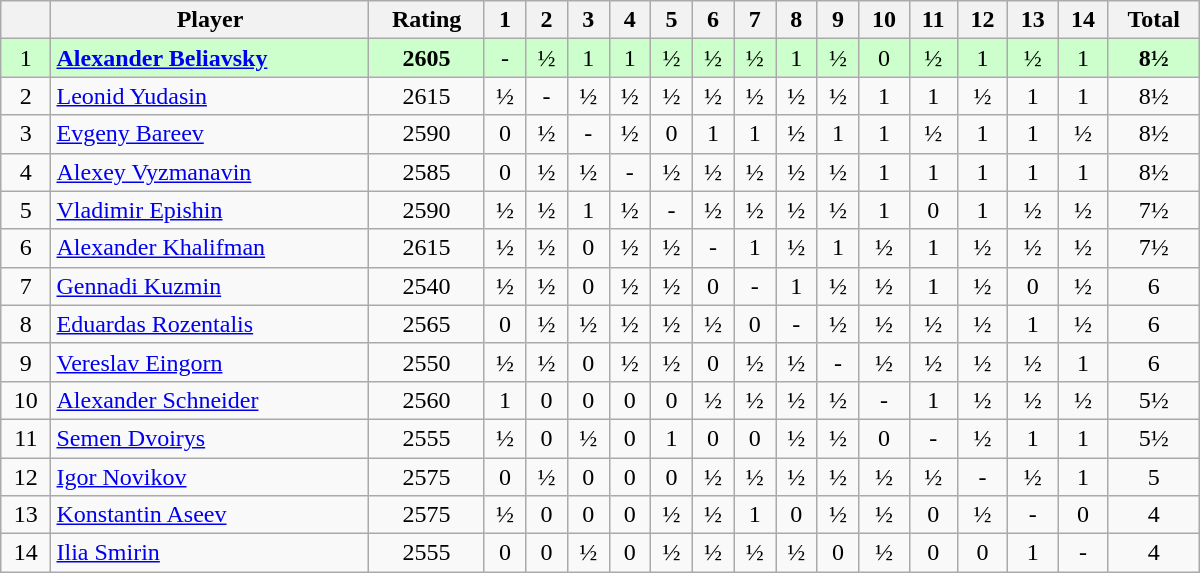<table class="wikitable" border="1" width="800px">
<tr>
<th></th>
<th>Player</th>
<th>Rating</th>
<th>1</th>
<th>2</th>
<th>3</th>
<th>4</th>
<th>5</th>
<th>6</th>
<th>7</th>
<th>8</th>
<th>9</th>
<th>10</th>
<th>11</th>
<th>12</th>
<th>13</th>
<th>14</th>
<th>Total</th>
</tr>
<tr align=center style="background:#ccffcc;">
<td>1</td>
<td align=left> <strong><a href='#'>Alexander Beliavsky</a></strong></td>
<td><strong>2605</strong></td>
<td>-</td>
<td>½</td>
<td>1</td>
<td>1</td>
<td>½</td>
<td>½</td>
<td>½</td>
<td>1</td>
<td>½</td>
<td>0</td>
<td>½</td>
<td>1</td>
<td>½</td>
<td>1</td>
<td align=center><strong>8½</strong></td>
</tr>
<tr align=center>
<td>2</td>
<td align=left> <a href='#'>Leonid Yudasin</a></td>
<td>2615</td>
<td>½</td>
<td>-</td>
<td>½</td>
<td>½</td>
<td>½</td>
<td>½</td>
<td>½</td>
<td>½</td>
<td>½</td>
<td>1</td>
<td>1</td>
<td>½</td>
<td>1</td>
<td>1</td>
<td align=center>8½</td>
</tr>
<tr align=center>
<td>3</td>
<td align=left> <a href='#'>Evgeny Bareev</a></td>
<td>2590</td>
<td>0</td>
<td>½</td>
<td>-</td>
<td>½</td>
<td>0</td>
<td>1</td>
<td>1</td>
<td>½</td>
<td>1</td>
<td>1</td>
<td>½</td>
<td>1</td>
<td>1</td>
<td>½</td>
<td align=center>8½</td>
</tr>
<tr align=center>
<td>4</td>
<td align=left> <a href='#'>Alexey Vyzmanavin</a></td>
<td>2585</td>
<td>0</td>
<td>½</td>
<td>½</td>
<td>-</td>
<td>½</td>
<td>½</td>
<td>½</td>
<td>½</td>
<td>½</td>
<td>1</td>
<td>1</td>
<td>1</td>
<td>1</td>
<td>1</td>
<td align=center>8½</td>
</tr>
<tr align=center>
<td>5</td>
<td align=left> <a href='#'>Vladimir Epishin</a></td>
<td>2590</td>
<td>½</td>
<td>½</td>
<td>1</td>
<td>½</td>
<td>-</td>
<td>½</td>
<td>½</td>
<td>½</td>
<td>½</td>
<td>1</td>
<td>0</td>
<td>1</td>
<td>½</td>
<td>½</td>
<td align=center>7½</td>
</tr>
<tr align=center>
<td>6</td>
<td align=left> <a href='#'>Alexander Khalifman</a></td>
<td>2615</td>
<td>½</td>
<td>½</td>
<td>0</td>
<td>½</td>
<td>½</td>
<td>-</td>
<td>1</td>
<td>½</td>
<td>1</td>
<td>½</td>
<td>1</td>
<td>½</td>
<td>½</td>
<td>½</td>
<td align=center>7½</td>
</tr>
<tr align=center>
<td>7</td>
<td align=left> <a href='#'>Gennadi Kuzmin</a></td>
<td>2540</td>
<td>½</td>
<td>½</td>
<td>0</td>
<td>½</td>
<td>½</td>
<td>0</td>
<td>-</td>
<td>1</td>
<td>½</td>
<td>½</td>
<td>1</td>
<td>½</td>
<td>0</td>
<td>½</td>
<td align=center>6</td>
</tr>
<tr align=center>
<td>8</td>
<td align=left> <a href='#'>Eduardas Rozentalis</a></td>
<td>2565</td>
<td>0</td>
<td>½</td>
<td>½</td>
<td>½</td>
<td>½</td>
<td>½</td>
<td>0</td>
<td>-</td>
<td>½</td>
<td>½</td>
<td>½</td>
<td>½</td>
<td>1</td>
<td>½</td>
<td align=center>6</td>
</tr>
<tr align=center>
<td>9</td>
<td align=left> <a href='#'>Vereslav Eingorn</a></td>
<td>2550</td>
<td>½</td>
<td>½</td>
<td>0</td>
<td>½</td>
<td>½</td>
<td>0</td>
<td>½</td>
<td>½</td>
<td>-</td>
<td>½</td>
<td>½</td>
<td>½</td>
<td>½</td>
<td>1</td>
<td align=center>6</td>
</tr>
<tr align=center>
<td>10</td>
<td align=left> <a href='#'>Alexander Schneider</a></td>
<td>2560</td>
<td>1</td>
<td>0</td>
<td>0</td>
<td>0</td>
<td>0</td>
<td>½</td>
<td>½</td>
<td>½</td>
<td>½</td>
<td>-</td>
<td>1</td>
<td>½</td>
<td>½</td>
<td>½</td>
<td align=center>5½</td>
</tr>
<tr align=center>
<td>11</td>
<td align=left> <a href='#'>Semen Dvoirys</a></td>
<td>2555</td>
<td>½</td>
<td>0</td>
<td>½</td>
<td>0</td>
<td>1</td>
<td>0</td>
<td>0</td>
<td>½</td>
<td>½</td>
<td>0</td>
<td>-</td>
<td>½</td>
<td>1</td>
<td>1</td>
<td align=center>5½</td>
</tr>
<tr align=center>
<td>12</td>
<td align=left> <a href='#'>Igor Novikov</a></td>
<td>2575</td>
<td>0</td>
<td>½</td>
<td>0</td>
<td>0</td>
<td>0</td>
<td>½</td>
<td>½</td>
<td>½</td>
<td>½</td>
<td>½</td>
<td>½</td>
<td>-</td>
<td>½</td>
<td>1</td>
<td align=center>5</td>
</tr>
<tr align=center>
<td>13</td>
<td align=left> <a href='#'>Konstantin Aseev</a></td>
<td>2575</td>
<td>½</td>
<td>0</td>
<td>0</td>
<td>0</td>
<td>½</td>
<td>½</td>
<td>1</td>
<td>0</td>
<td>½</td>
<td>½</td>
<td>0</td>
<td>½</td>
<td>-</td>
<td>0</td>
<td align=center>4</td>
</tr>
<tr align=center>
<td>14</td>
<td align=left> <a href='#'>Ilia Smirin</a></td>
<td>2555</td>
<td>0</td>
<td>0</td>
<td>½</td>
<td>0</td>
<td>½</td>
<td>½</td>
<td>½</td>
<td>½</td>
<td>0</td>
<td>½</td>
<td>0</td>
<td>0</td>
<td>1</td>
<td>-</td>
<td align=center>4</td>
</tr>
</table>
